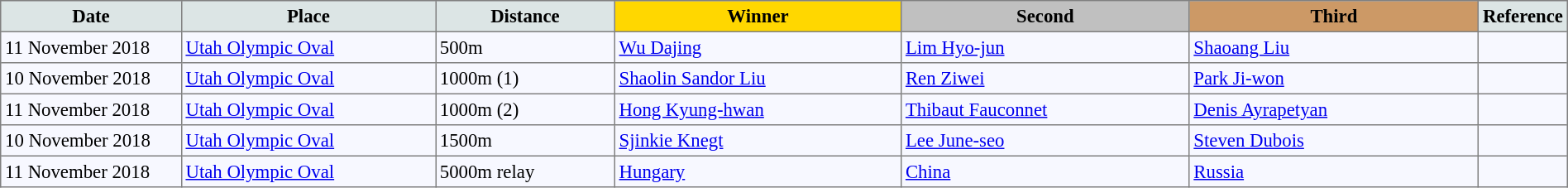<table bgcolor="#f7f8ff" cellpadding="3" cellspacing="0" border="1" style="font-size: 95%; border: gray solid 1px; border-collapse: collapse;">
<tr bgcolor="#cccccc" (1>
<td width="150" align="center" bgcolor="#dce5e5"><strong>Date</strong></td>
<td width="220" align="center" bgcolor="#dce5e5"><strong>Place</strong></td>
<td width="150" align="center" bgcolor="#dce5e5"><strong>Distance</strong></td>
<td align="center" bgcolor="gold" width="250"><strong>Winner</strong></td>
<td align="center" bgcolor="silver" width="250"><strong>Second</strong></td>
<td width="250" align="center" bgcolor="#cc9966"><strong>Third</strong></td>
<td width="30" align="center" bgcolor="#dce5e5"><strong>Reference</strong></td>
</tr>
<tr align="left">
<td>11 November 2018</td>
<td><a href='#'>Utah Olympic Oval</a></td>
<td>500m</td>
<td> <a href='#'>Wu Dajing</a></td>
<td> <a href='#'>Lim Hyo-jun</a></td>
<td> <a href='#'>Shaoang Liu</a></td>
<td> </td>
</tr>
<tr align="left">
<td>10 November 2018</td>
<td><a href='#'>Utah Olympic Oval</a></td>
<td>1000m (1)</td>
<td> <a href='#'>Shaolin Sandor Liu</a></td>
<td> <a href='#'>Ren Ziwei</a></td>
<td> <a href='#'>Park Ji-won</a></td>
<td></td>
</tr>
<tr align="left">
<td>11 November 2018</td>
<td><a href='#'>Utah Olympic Oval</a></td>
<td>1000m (2)</td>
<td> <a href='#'>Hong Kyung-hwan</a></td>
<td> <a href='#'>Thibaut Fauconnet</a></td>
<td> <a href='#'>Denis Ayrapetyan</a></td>
<td></td>
</tr>
<tr align="left">
<td>10 November 2018</td>
<td><a href='#'>Utah Olympic Oval</a></td>
<td>1500m</td>
<td> <a href='#'>Sjinkie Knegt</a></td>
<td> <a href='#'>Lee June-seo</a></td>
<td> <a href='#'>Steven Dubois</a></td>
<td></td>
</tr>
<tr align="left">
<td>11 November 2018</td>
<td><a href='#'>Utah Olympic Oval</a></td>
<td>5000m relay</td>
<td> <a href='#'>Hungary</a></td>
<td> <a href='#'>China</a></td>
<td> <a href='#'>Russia</a></td>
<td></td>
</tr>
</table>
